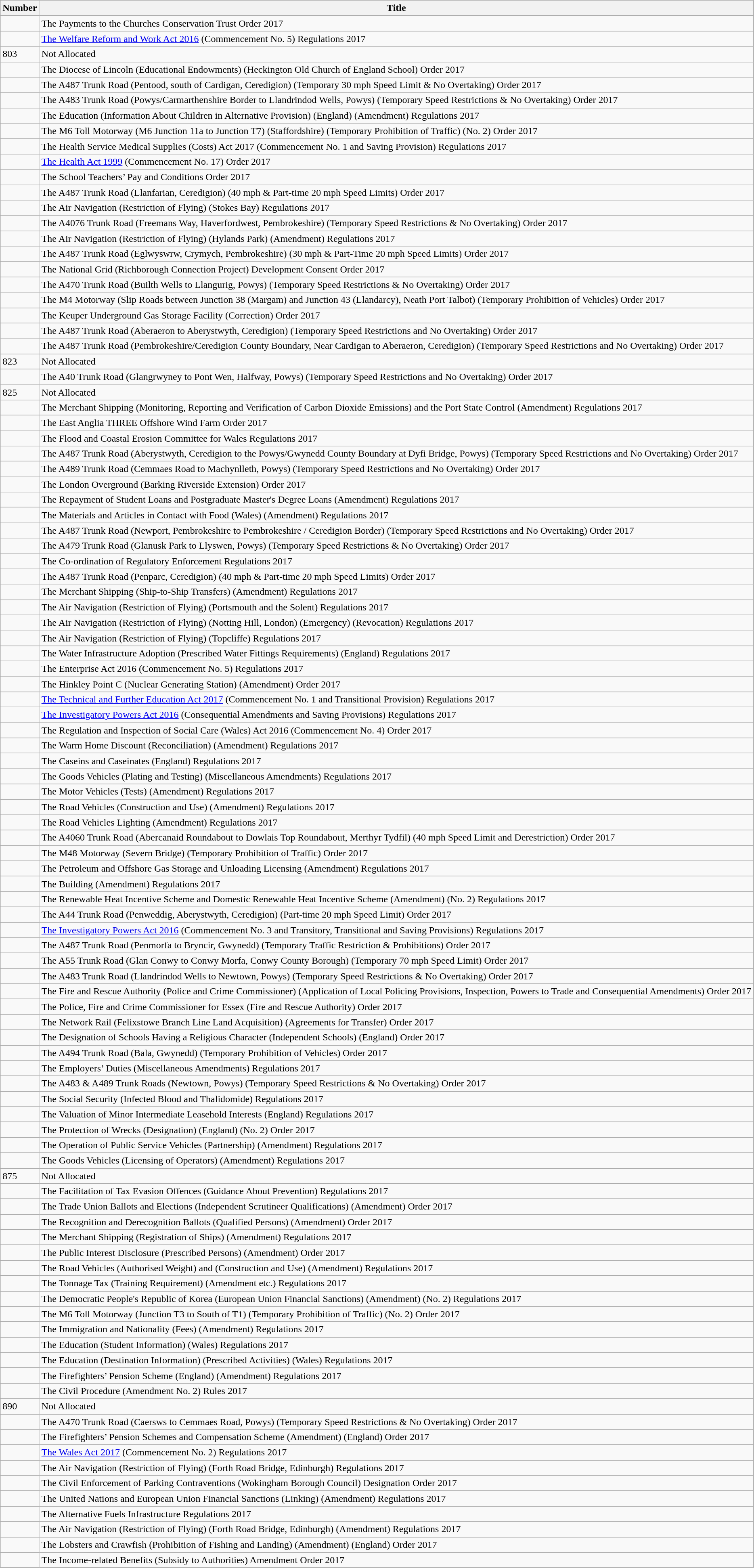<table class="wikitable collapsible">
<tr>
<th>Number</th>
<th>Title</th>
</tr>
<tr>
<td></td>
<td>The Payments to the Churches Conservation Trust Order 2017</td>
</tr>
<tr>
<td></td>
<td><a href='#'>The Welfare Reform and Work Act 2016</a> (Commencement No. 5) Regulations 2017</td>
</tr>
<tr>
<td>803</td>
<td>Not Allocated</td>
</tr>
<tr>
<td></td>
<td>The Diocese of Lincoln (Educational Endowments) (Heckington Old Church of England School) Order 2017</td>
</tr>
<tr>
<td></td>
<td>The A487 Trunk Road (Pentood, south of Cardigan, Ceredigion) (Temporary 30 mph Speed Limit & No Overtaking) Order 2017</td>
</tr>
<tr>
<td></td>
<td>The A483 Trunk Road (Powys/Carmarthenshire Border to Llandrindod Wells, Powys) (Temporary Speed Restrictions & No Overtaking) Order 2017</td>
</tr>
<tr>
<td></td>
<td>The Education (Information About Children in Alternative Provision) (England) (Amendment) Regulations 2017</td>
</tr>
<tr>
<td></td>
<td>The M6 Toll Motorway (M6 Junction 11a to Junction T7) (Staffordshire) (Temporary Prohibition of Traffic) (No. 2) Order 2017</td>
</tr>
<tr>
<td></td>
<td>The Health Service Medical Supplies (Costs) Act 2017 (Commencement No. 1 and Saving Provision) Regulations 2017</td>
</tr>
<tr>
<td></td>
<td><a href='#'>The Health Act 1999</a> (Commencement No. 17) Order 2017</td>
</tr>
<tr>
<td></td>
<td>The School Teachers’ Pay and Conditions Order 2017</td>
</tr>
<tr>
<td></td>
<td>The A487 Trunk Road (Llanfarian, Ceredigion) (40 mph & Part-time 20 mph Speed Limits) Order 2017</td>
</tr>
<tr>
<td></td>
<td>The Air Navigation (Restriction of Flying) (Stokes Bay) Regulations 2017</td>
</tr>
<tr>
<td></td>
<td>The A4076 Trunk Road (Freemans Way, Haverfordwest, Pembrokeshire) (Temporary Speed Restrictions & No Overtaking) Order 2017</td>
</tr>
<tr>
<td></td>
<td>The Air Navigation (Restriction of Flying) (Hylands Park) (Amendment) Regulations 2017</td>
</tr>
<tr>
<td></td>
<td>The A487 Trunk Road (Eglwyswrw, Crymych, Pembrokeshire) (30 mph & Part-Time 20 mph Speed Limits) Order 2017</td>
</tr>
<tr>
<td></td>
<td>The National Grid (Richborough Connection Project) Development Consent Order 2017</td>
</tr>
<tr>
<td></td>
<td>The A470 Trunk Road (Builth Wells to Llangurig, Powys) (Temporary Speed Restrictions & No Overtaking) Order 2017</td>
</tr>
<tr>
<td></td>
<td>The M4 Motorway (Slip Roads between Junction 38 (Margam) and Junction 43 (Llandarcy), Neath Port Talbot) (Temporary Prohibition of Vehicles) Order 2017</td>
</tr>
<tr>
<td></td>
<td>The Keuper Underground Gas Storage Facility (Correction) Order 2017</td>
</tr>
<tr>
<td></td>
<td>The A487 Trunk Road (Aberaeron to Aberystwyth, Ceredigion) (Temporary Speed Restrictions and No Overtaking) Order 2017</td>
</tr>
<tr>
<td></td>
<td>The A487 Trunk Road (Pembrokeshire/Ceredigion County Boundary, Near Cardigan to Aberaeron, Ceredigion) (Temporary Speed Restrictions and No Overtaking) Order 2017</td>
</tr>
<tr>
<td>823</td>
<td>Not Allocated</td>
</tr>
<tr>
<td></td>
<td>The A40 Trunk Road (Glangrwyney to Pont Wen, Halfway, Powys) (Temporary Speed Restrictions and No Overtaking) Order 2017</td>
</tr>
<tr>
<td>825</td>
<td>Not Allocated</td>
</tr>
<tr>
<td></td>
<td>The Merchant Shipping (Monitoring, Reporting and Verification of Carbon Dioxide Emissions) and the Port State Control (Amendment) Regulations 2017</td>
</tr>
<tr>
<td></td>
<td>The East Anglia THREE Offshore Wind Farm Order 2017</td>
</tr>
<tr>
<td></td>
<td>The Flood and Coastal Erosion Committee for Wales Regulations 2017</td>
</tr>
<tr>
<td></td>
<td>The A487 Trunk Road (Aberystwyth, Ceredigion to the Powys/Gwynedd County Boundary at Dyfi Bridge, Powys) (Temporary Speed Restrictions and No Overtaking) Order 2017</td>
</tr>
<tr>
<td></td>
<td>The A489 Trunk Road (Cemmaes Road to Machynlleth, Powys) (Temporary Speed Restrictions and No Overtaking) Order 2017</td>
</tr>
<tr>
<td></td>
<td>The London Overground (Barking Riverside Extension) Order 2017</td>
</tr>
<tr>
<td></td>
<td>The Repayment of Student Loans and Postgraduate Master's Degree Loans (Amendment) Regulations 2017</td>
</tr>
<tr>
<td></td>
<td>The Materials and Articles in Contact with Food (Wales) (Amendment) Regulations 2017</td>
</tr>
<tr>
<td></td>
<td>The A487 Trunk Road (Newport, Pembrokeshire to Pembrokeshire / Ceredigion Border) (Temporary Speed Restrictions and No Overtaking) Order 2017</td>
</tr>
<tr>
<td></td>
<td>The A479 Trunk Road (Glanusk Park to Llyswen, Powys) (Temporary Speed Restrictions & No Overtaking) Order 2017</td>
</tr>
<tr>
<td></td>
<td>The Co-ordination of Regulatory Enforcement Regulations 2017</td>
</tr>
<tr>
<td></td>
<td>The A487 Trunk Road (Penparc, Ceredigion) (40 mph & Part-time 20 mph Speed Limits) Order 2017</td>
</tr>
<tr>
<td></td>
<td>The Merchant Shipping (Ship-to-Ship Transfers) (Amendment) Regulations 2017</td>
</tr>
<tr>
<td></td>
<td>The Air Navigation (Restriction of Flying) (Portsmouth and the Solent) Regulations 2017</td>
</tr>
<tr>
<td></td>
<td>The Air Navigation (Restriction of Flying) (Notting Hill, London) (Emergency) (Revocation) Regulations 2017</td>
</tr>
<tr>
<td></td>
<td>The Air Navigation (Restriction of Flying) (Topcliffe) Regulations 2017</td>
</tr>
<tr>
<td></td>
<td>The Water Infrastructure Adoption (Prescribed Water Fittings Requirements) (England) Regulations 2017</td>
</tr>
<tr>
<td></td>
<td>The Enterprise Act 2016 (Commencement No. 5) Regulations 2017</td>
</tr>
<tr>
<td></td>
<td>The Hinkley Point C (Nuclear Generating Station) (Amendment) Order 2017</td>
</tr>
<tr>
<td></td>
<td><a href='#'>The Technical and Further Education Act 2017</a> (Commencement No. 1 and Transitional Provision) Regulations 2017</td>
</tr>
<tr>
<td></td>
<td><a href='#'>The Investigatory Powers Act 2016</a> (Consequential Amendments and Saving Provisions) Regulations 2017</td>
</tr>
<tr>
<td></td>
<td>The Regulation and Inspection of Social Care (Wales) Act 2016 (Commencement No. 4) Order 2017</td>
</tr>
<tr>
<td></td>
<td>The Warm Home Discount (Reconciliation) (Amendment) Regulations 2017</td>
</tr>
<tr>
<td></td>
<td>The Caseins and Caseinates (England) Regulations 2017</td>
</tr>
<tr>
<td></td>
<td>The Goods Vehicles (Plating and Testing) (Miscellaneous Amendments) Regulations 2017</td>
</tr>
<tr>
<td></td>
<td>The Motor Vehicles (Tests) (Amendment) Regulations 2017</td>
</tr>
<tr>
<td></td>
<td>The Road Vehicles (Construction and Use) (Amendment) Regulations 2017</td>
</tr>
<tr>
<td></td>
<td>The Road Vehicles Lighting (Amendment) Regulations 2017</td>
</tr>
<tr>
<td></td>
<td>The A4060 Trunk Road (Abercanaid Roundabout to Dowlais Top Roundabout, Merthyr Tydfil) (40 mph Speed Limit and Derestriction) Order 2017</td>
</tr>
<tr>
<td></td>
<td>The M48 Motorway (Severn Bridge) (Temporary Prohibition of Traffic) Order 2017</td>
</tr>
<tr>
<td></td>
<td>The Petroleum and Offshore Gas Storage and Unloading Licensing (Amendment) Regulations 2017</td>
</tr>
<tr>
<td></td>
<td>The Building (Amendment) Regulations 2017</td>
</tr>
<tr>
<td></td>
<td>The Renewable Heat Incentive Scheme and Domestic Renewable Heat Incentive Scheme (Amendment) (No. 2) Regulations 2017</td>
</tr>
<tr>
<td></td>
<td>The A44 Trunk Road (Penweddig, Aberystwyth, Ceredigion) (Part-time 20 mph Speed Limit) Order 2017</td>
</tr>
<tr>
<td></td>
<td><a href='#'>The Investigatory Powers Act 2016</a> (Commencement No. 3 and Transitory, Transitional and Saving Provisions) Regulations 2017</td>
</tr>
<tr>
<td></td>
<td>The A487 Trunk Road (Penmorfa to Bryncir, Gwynedd) (Temporary Traffic Restriction & Prohibitions) Order 2017</td>
</tr>
<tr>
<td></td>
<td>The A55 Trunk Road (Glan Conwy to Conwy Morfa, Conwy County Borough) (Temporary 70 mph Speed Limit) Order 2017</td>
</tr>
<tr>
<td></td>
<td>The A483 Trunk Road (Llandrindod Wells to Newtown, Powys) (Temporary Speed Restrictions & No Overtaking) Order 2017</td>
</tr>
<tr>
<td></td>
<td>The Fire and Rescue Authority (Police and Crime Commissioner) (Application of Local Policing Provisions, Inspection, Powers to Trade and Consequential Amendments) Order 2017</td>
</tr>
<tr>
<td></td>
<td>The Police, Fire and Crime Commissioner for Essex (Fire and Rescue Authority) Order 2017</td>
</tr>
<tr>
<td></td>
<td>The Network Rail (Felixstowe Branch Line Land Acquisition) (Agreements for Transfer) Order 2017</td>
</tr>
<tr>
<td></td>
<td>The Designation of Schools Having a Religious Character (Independent Schools) (England) Order 2017</td>
</tr>
<tr>
<td></td>
<td>The A494 Trunk Road (Bala, Gwynedd) (Temporary Prohibition of Vehicles) Order 2017</td>
</tr>
<tr>
<td></td>
<td>The Employers’ Duties (Miscellaneous Amendments) Regulations 2017</td>
</tr>
<tr>
<td></td>
<td>The A483 & A489 Trunk Roads (Newtown, Powys) (Temporary Speed Restrictions & No Overtaking) Order 2017</td>
</tr>
<tr>
<td></td>
<td>The Social Security (Infected Blood and Thalidomide) Regulations 2017</td>
</tr>
<tr>
<td></td>
<td>The Valuation of Minor Intermediate Leasehold Interests (England) Regulations 2017</td>
</tr>
<tr>
<td></td>
<td>The Protection of Wrecks (Designation) (England) (No. 2) Order 2017</td>
</tr>
<tr>
<td></td>
<td>The Operation of Public Service Vehicles (Partnership) (Amendment) Regulations 2017</td>
</tr>
<tr>
<td></td>
<td>The Goods Vehicles (Licensing of Operators) (Amendment) Regulations 2017</td>
</tr>
<tr>
<td>875</td>
<td>Not Allocated</td>
</tr>
<tr>
<td></td>
<td>The Facilitation of Tax Evasion Offences (Guidance About Prevention) Regulations 2017</td>
</tr>
<tr>
<td></td>
<td>The Trade Union Ballots and Elections (Independent Scrutineer Qualifications) (Amendment) Order 2017</td>
</tr>
<tr>
<td></td>
<td>The Recognition and Derecognition Ballots (Qualified Persons) (Amendment) Order 2017</td>
</tr>
<tr>
<td></td>
<td>The Merchant Shipping (Registration of Ships) (Amendment) Regulations 2017</td>
</tr>
<tr>
<td></td>
<td>The Public Interest Disclosure (Prescribed Persons) (Amendment) Order 2017</td>
</tr>
<tr>
<td></td>
<td>The Road Vehicles (Authorised Weight) and (Construction and Use) (Amendment) Regulations 2017</td>
</tr>
<tr>
<td></td>
<td>The Tonnage Tax (Training Requirement) (Amendment etc.) Regulations 2017</td>
</tr>
<tr>
<td></td>
<td>The Democratic People's Republic of Korea (European Union Financial Sanctions) (Amendment) (No. 2) Regulations 2017</td>
</tr>
<tr>
<td></td>
<td>The M6 Toll Motorway (Junction T3 to South of T1) (Temporary Prohibition of Traffic) (No. 2) Order 2017</td>
</tr>
<tr>
<td></td>
<td>The Immigration and Nationality (Fees) (Amendment) Regulations 2017</td>
</tr>
<tr>
<td></td>
<td>The Education (Student Information) (Wales) Regulations 2017</td>
</tr>
<tr>
<td></td>
<td>The Education (Destination Information) (Prescribed Activities) (Wales) Regulations 2017</td>
</tr>
<tr>
<td></td>
<td>The Firefighters’ Pension Scheme (England) (Amendment) Regulations 2017</td>
</tr>
<tr>
<td></td>
<td>The Civil Procedure (Amendment No. 2) Rules 2017</td>
</tr>
<tr>
<td>890</td>
<td>Not Allocated</td>
</tr>
<tr>
<td></td>
<td>The A470 Trunk Road (Caersws to Cemmaes Road, Powys) (Temporary Speed Restrictions & No Overtaking) Order 2017</td>
</tr>
<tr>
<td></td>
<td>The Firefighters’ Pension Schemes and Compensation Scheme (Amendment) (England) Order 2017</td>
</tr>
<tr>
<td></td>
<td><a href='#'>The Wales Act 2017</a> (Commencement No. 2) Regulations 2017</td>
</tr>
<tr>
<td></td>
<td>The Air Navigation (Restriction of Flying) (Forth Road Bridge, Edinburgh) Regulations 2017</td>
</tr>
<tr>
<td></td>
<td>The Civil Enforcement of Parking Contraventions (Wokingham Borough Council) Designation Order 2017</td>
</tr>
<tr>
<td></td>
<td>The United Nations and European Union Financial Sanctions (Linking) (Amendment) Regulations 2017</td>
</tr>
<tr>
<td></td>
<td>The Alternative Fuels Infrastructure Regulations 2017</td>
</tr>
<tr>
<td></td>
<td>The Air Navigation (Restriction of Flying) (Forth Road Bridge, Edinburgh) (Amendment) Regulations 2017</td>
</tr>
<tr>
<td></td>
<td>The Lobsters and Crawfish (Prohibition of Fishing and Landing) (Amendment) (England) Order 2017</td>
</tr>
<tr>
<td></td>
<td>The Income-related Benefits (Subsidy to Authorities) Amendment Order 2017</td>
</tr>
</table>
